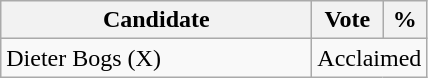<table class="wikitable">
<tr>
<th bgcolor="#DDDDFF" width="200px">Candidate</th>
<th bgcolor="#DDDDFF">Vote</th>
<th bgcolor="#DDDDFF">%</th>
</tr>
<tr>
<td>Dieter Bogs (X)</td>
<td colspan="2">Acclaimed</td>
</tr>
</table>
